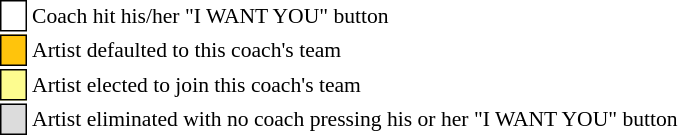<table class="toccolours" style="font-size: 90%; white-space: nowrap;">
<tr>
<td style="background:white; border: 1px solid black;"> <strong></strong> </td>
<td>Coach hit his/her "I WANT YOU" button</td>
</tr>
<tr>
<td style="background:#FFC40C; border: 1px solid black">    </td>
<td>Artist defaulted to this coach's team</td>
</tr>
<tr>
<td style="background:#fdfc8f; border: 1px solid black;">    </td>
<td style="padding-right: 8px">Artist elected to join this coach's team</td>
</tr>
<tr>
<td style="background:#DCDCDC; border: 1px solid black">    </td>
<td>Artist eliminated with no coach pressing his or her "I WANT YOU" button</td>
</tr>
<tr>
</tr>
</table>
